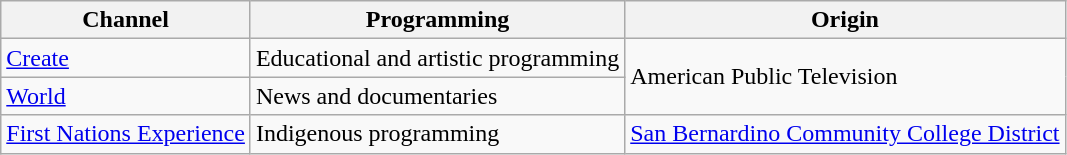<table class= "wikitable">
<tr>
<th>Channel</th>
<th>Programming</th>
<th>Origin</th>
</tr>
<tr>
<td><a href='#'>Create</a></td>
<td>Educational and artistic programming</td>
<td rowspan="2">American Public Television</td>
</tr>
<tr>
<td><a href='#'>World</a></td>
<td>News and documentaries</td>
</tr>
<tr>
<td><a href='#'>First Nations Experience</a></td>
<td>Indigenous programming</td>
<td><a href='#'>San Bernardino Community College District</a></td>
</tr>
</table>
